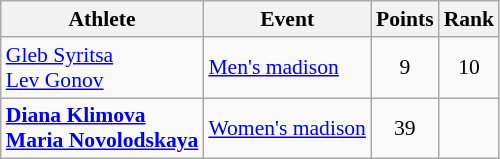<table class="wikitable" style="text-align:center; font-size:90%">
<tr>
<th>Athlete</th>
<th>Event</th>
<th>Points</th>
<th>Rank</th>
</tr>
<tr>
<td align=left><a href='#'>Gleb Syritsa</a><br><a href='#'>Lev Gonov</a></td>
<td align=left><a href='#'>Men's madison</a></td>
<td>9</td>
<td>10</td>
</tr>
<tr>
<td align=left><strong><a href='#'>Diana Klimova</a><br><a href='#'>Maria Novolodskaya</a></strong></td>
<td align=left><a href='#'>Women's madison</a></td>
<td>39</td>
<td></td>
</tr>
</table>
